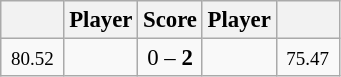<table class="wikitable" style="font-size:95%">
<tr>
<th width="35"></th>
<th>Player</th>
<th>Score</th>
<th>Player</th>
<th width="35"></th>
</tr>
<tr>
<td align=center><small><span></span>80.52</small></td>
<td align=left></td>
<td align="center">0 – <strong>2</strong></td>
<td align=left></td>
<td align=center><small><span></span>75.47</small></td>
</tr>
</table>
